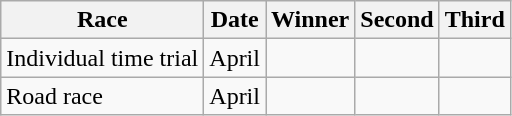<table class="wikitable">
<tr>
<th>Race</th>
<th>Date</th>
<th>Winner</th>
<th>Second</th>
<th>Third</th>
</tr>
<tr>
<td>Individual time trial</td>
<td>April</td>
<td></td>
<td></td>
<td></td>
</tr>
<tr>
<td>Road race</td>
<td>April</td>
<td></td>
<td></td>
<td></td>
</tr>
</table>
